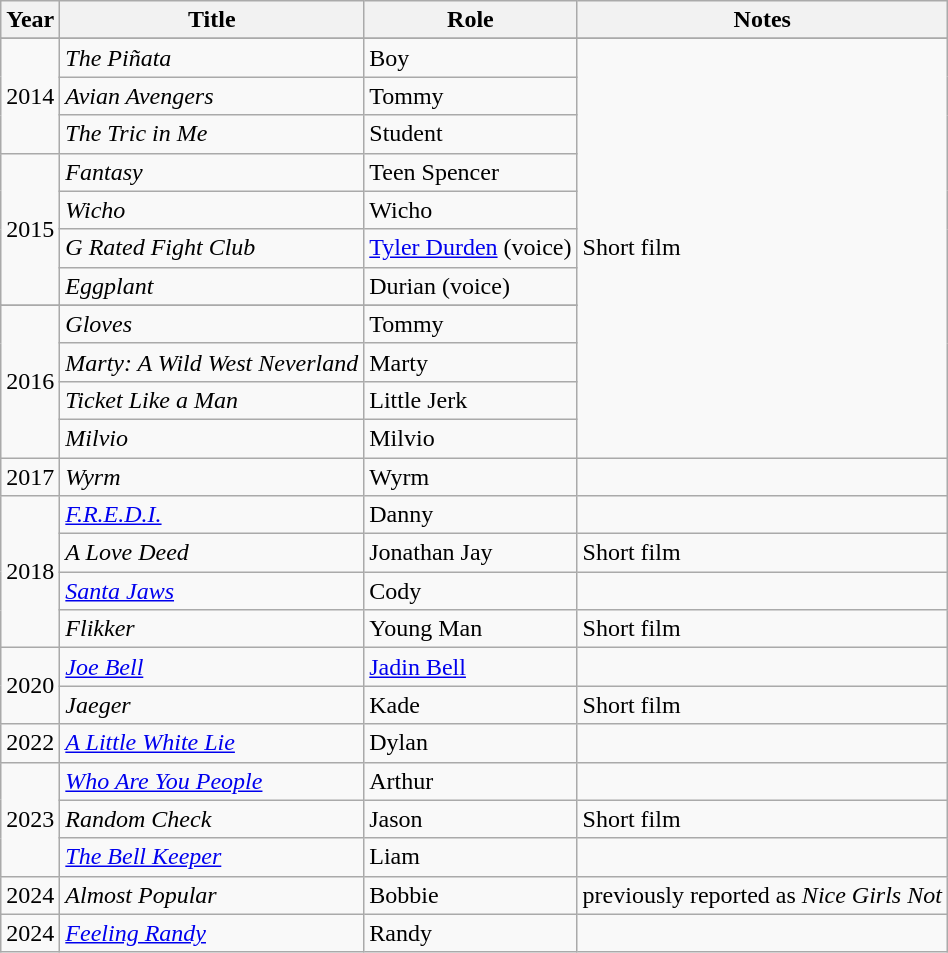<table class="wikitable sortable">
<tr>
<th>Year</th>
<th>Title</th>
<th>Role</th>
<th class="unsortable">Notes</th>
</tr>
<tr>
</tr>
<tr>
<td rowspan="3">2014</td>
<td><em>The Piñata</em></td>
<td>Boy</td>
<td rowspan="12">Short film</td>
</tr>
<tr>
<td><em>Avian Avengers</em></td>
<td>Tommy</td>
</tr>
<tr>
<td><em>The Tric in Me</em></td>
<td>Student</td>
</tr>
<tr>
<td rowspan="4">2015</td>
<td><em>Fantasy</em></td>
<td>Teen Spencer</td>
</tr>
<tr>
<td><em>Wicho</em></td>
<td>Wicho</td>
</tr>
<tr>
<td><em>G Rated Fight Club</em></td>
<td><a href='#'>Tyler Durden</a> (voice)</td>
</tr>
<tr>
<td><em>Eggplant</em></td>
<td>Durian (voice)</td>
</tr>
<tr>
</tr>
<tr>
<td rowspan="4">2016</td>
<td><em>Gloves</em></td>
<td>Tommy</td>
</tr>
<tr>
<td><em>Marty: A Wild West Neverland</em></td>
<td>Marty</td>
</tr>
<tr>
<td><em>Ticket Like a Man</em></td>
<td>Little Jerk</td>
</tr>
<tr>
<td><em>Milvio</em></td>
<td>Milvio</td>
</tr>
<tr>
<td>2017</td>
<td><em>Wyrm</em></td>
<td>Wyrm</td>
</tr>
<tr>
<td rowspan="4">2018</td>
<td><em><a href='#'>F.R.E.D.I.</a></em></td>
<td>Danny</td>
<td></td>
</tr>
<tr>
<td><em>A Love Deed</em></td>
<td>Jonathan Jay</td>
<td>Short film</td>
</tr>
<tr>
<td><em><a href='#'>Santa Jaws</a></em></td>
<td>Cody</td>
<td></td>
</tr>
<tr>
<td><em>Flikker</em></td>
<td>Young Man</td>
<td>Short film</td>
</tr>
<tr>
<td rowspan="2">2020</td>
<td><em><a href='#'>Joe Bell</a></em></td>
<td><a href='#'>Jadin Bell</a></td>
<td></td>
</tr>
<tr>
<td><em>Jaeger</em></td>
<td>Kade</td>
<td>Short film</td>
</tr>
<tr>
<td>2022</td>
<td><em><a href='#'>A Little White Lie</a></em></td>
<td>Dylan</td>
<td></td>
</tr>
<tr>
<td rowspan="3">2023</td>
<td><em><a href='#'>Who Are You People</a></em></td>
<td>Arthur</td>
<td></td>
</tr>
<tr>
<td><em>Random Check</em></td>
<td>Jason</td>
<td>Short film</td>
</tr>
<tr>
<td><em><a href='#'>The Bell Keeper</a></em></td>
<td>Liam</td>
<td></td>
</tr>
<tr>
<td>2024</td>
<td><em>Almost Popular</em></td>
<td>Bobbie</td>
<td>previously reported as <em>Nice Girls Not</em></td>
</tr>
<tr>
<td>2024</td>
<td><em><a href='#'>Feeling Randy</a></em></td>
<td>Randy</td>
<td></td>
</tr>
</table>
